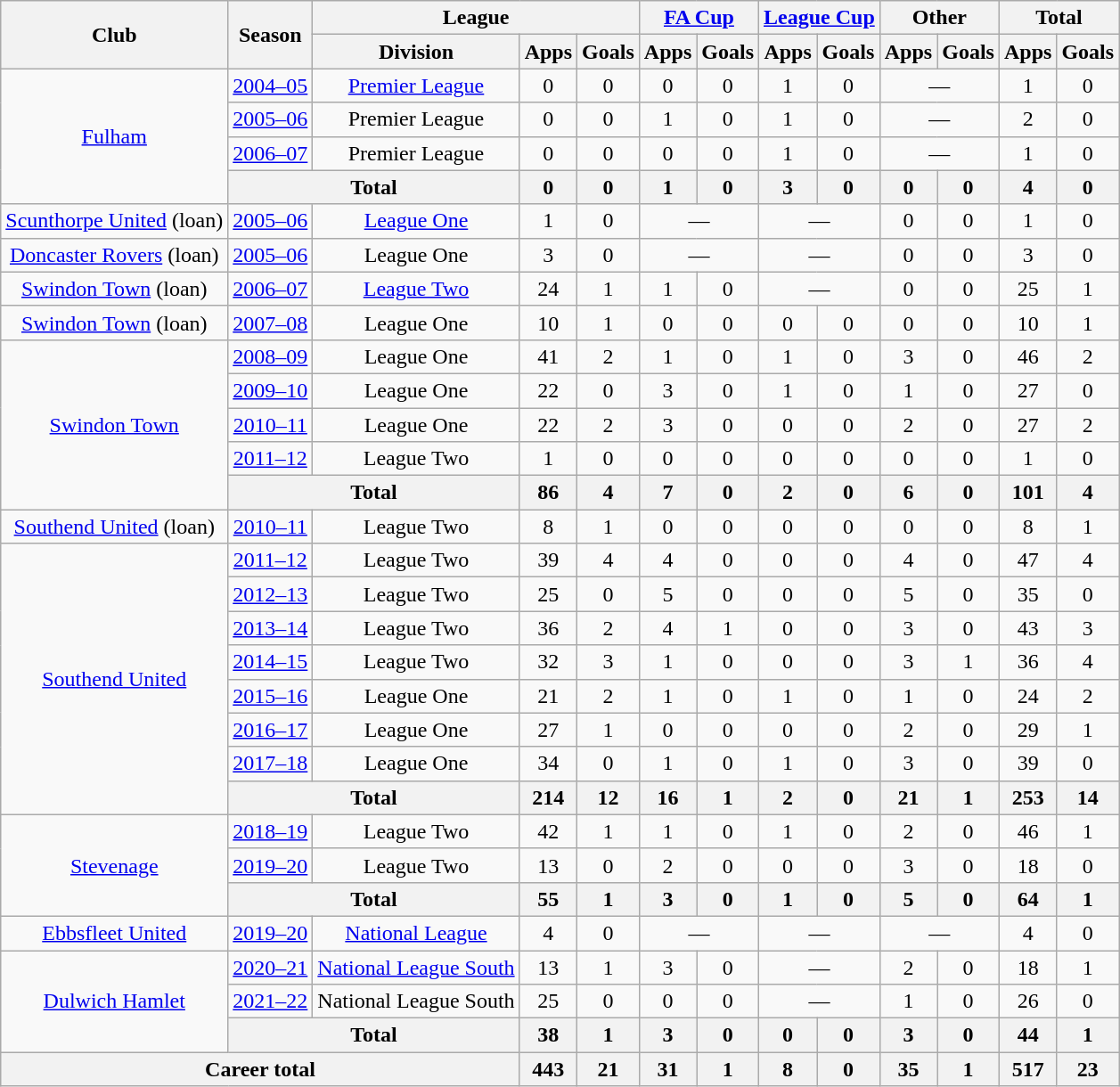<table class="wikitable" style="text-align:center">
<tr>
<th rowspan="2">Club</th>
<th rowspan="2">Season</th>
<th colspan="3">League</th>
<th colspan="2"><a href='#'>FA Cup</a></th>
<th colspan="2"><a href='#'>League Cup</a></th>
<th colspan="2">Other</th>
<th colspan="2">Total</th>
</tr>
<tr>
<th>Division</th>
<th>Apps</th>
<th>Goals</th>
<th>Apps</th>
<th>Goals</th>
<th>Apps</th>
<th>Goals</th>
<th>Apps</th>
<th>Goals</th>
<th>Apps</th>
<th>Goals</th>
</tr>
<tr>
<td rowspan="4"><a href='#'>Fulham</a></td>
<td><a href='#'>2004–05</a></td>
<td rowspan="1"><a href='#'>Premier League</a></td>
<td>0</td>
<td>0</td>
<td>0</td>
<td>0</td>
<td>1</td>
<td>0</td>
<td colspan="2">—</td>
<td>1</td>
<td>0</td>
</tr>
<tr>
<td><a href='#'>2005–06</a></td>
<td rowspan="1">Premier League</td>
<td>0</td>
<td>0</td>
<td>1</td>
<td>0</td>
<td>1</td>
<td>0</td>
<td colspan="2">—</td>
<td>2</td>
<td>0</td>
</tr>
<tr>
<td><a href='#'>2006–07</a></td>
<td rowspan="1">Premier League</td>
<td>0</td>
<td>0</td>
<td>0</td>
<td>0</td>
<td>1</td>
<td>0</td>
<td colspan="2">—</td>
<td>1</td>
<td>0</td>
</tr>
<tr>
<th colspan="2">Total</th>
<th>0</th>
<th>0</th>
<th>1</th>
<th>0</th>
<th>3</th>
<th>0</th>
<th>0</th>
<th>0</th>
<th>4</th>
<th>0</th>
</tr>
<tr>
<td><a href='#'>Scunthorpe United</a> (loan)</td>
<td><a href='#'>2005–06</a></td>
<td><a href='#'>League One</a></td>
<td>1</td>
<td>0</td>
<td colspan="2">—</td>
<td colspan="2">—</td>
<td>0</td>
<td>0</td>
<td>1</td>
<td>0</td>
</tr>
<tr>
<td><a href='#'>Doncaster Rovers</a> (loan)</td>
<td><a href='#'>2005–06</a></td>
<td>League One</td>
<td>3</td>
<td>0</td>
<td colspan="2">—</td>
<td colspan="2">—</td>
<td>0</td>
<td>0</td>
<td>3</td>
<td>0</td>
</tr>
<tr>
<td><a href='#'>Swindon Town</a> (loan)</td>
<td><a href='#'>2006–07</a></td>
<td><a href='#'>League Two</a></td>
<td>24</td>
<td>1</td>
<td>1</td>
<td>0</td>
<td colspan="2">—</td>
<td>0</td>
<td>0</td>
<td>25</td>
<td>1</td>
</tr>
<tr>
<td><a href='#'>Swindon Town</a> (loan)</td>
<td><a href='#'>2007–08</a></td>
<td>League One</td>
<td>10</td>
<td>1</td>
<td>0</td>
<td>0</td>
<td>0</td>
<td>0</td>
<td>0</td>
<td>0</td>
<td>10</td>
<td>1</td>
</tr>
<tr>
<td rowspan="5"><a href='#'>Swindon Town</a></td>
<td><a href='#'>2008–09</a></td>
<td rowspan="1">League One</td>
<td>41</td>
<td>2</td>
<td>1</td>
<td>0</td>
<td>1</td>
<td>0</td>
<td>3</td>
<td>0</td>
<td>46</td>
<td>2</td>
</tr>
<tr>
<td><a href='#'>2009–10</a></td>
<td rowspan="1">League One</td>
<td>22</td>
<td>0</td>
<td>3</td>
<td>0</td>
<td>1</td>
<td>0</td>
<td>1</td>
<td>0</td>
<td>27</td>
<td>0</td>
</tr>
<tr>
<td><a href='#'>2010–11</a></td>
<td rowspan="1">League One</td>
<td>22</td>
<td>2</td>
<td>3</td>
<td>0</td>
<td>0</td>
<td>0</td>
<td>2</td>
<td>0</td>
<td>27</td>
<td>2</td>
</tr>
<tr>
<td><a href='#'>2011–12</a></td>
<td>League Two</td>
<td>1</td>
<td>0</td>
<td>0</td>
<td>0</td>
<td>0</td>
<td>0</td>
<td>0</td>
<td>0</td>
<td>1</td>
<td>0</td>
</tr>
<tr>
<th colspan="2">Total</th>
<th>86</th>
<th>4</th>
<th>7</th>
<th>0</th>
<th>2</th>
<th>0</th>
<th>6</th>
<th>0</th>
<th>101</th>
<th>4</th>
</tr>
<tr>
<td><a href='#'>Southend United</a> (loan)</td>
<td><a href='#'>2010–11</a></td>
<td>League Two</td>
<td>8</td>
<td>1</td>
<td>0</td>
<td>0</td>
<td>0</td>
<td>0</td>
<td>0</td>
<td>0</td>
<td>8</td>
<td>1</td>
</tr>
<tr>
<td rowspan="8"><a href='#'>Southend United</a></td>
<td><a href='#'>2011–12</a></td>
<td rowspan="1">League Two</td>
<td>39</td>
<td>4</td>
<td>4</td>
<td>0</td>
<td>0</td>
<td>0</td>
<td>4</td>
<td>0</td>
<td>47</td>
<td>4</td>
</tr>
<tr>
<td><a href='#'>2012–13</a></td>
<td rowspan="1">League Two</td>
<td>25</td>
<td>0</td>
<td>5</td>
<td>0</td>
<td>0</td>
<td>0</td>
<td>5</td>
<td>0</td>
<td>35</td>
<td>0</td>
</tr>
<tr>
<td><a href='#'>2013–14</a></td>
<td rowspan="1">League Two</td>
<td>36</td>
<td>2</td>
<td>4</td>
<td>1</td>
<td>0</td>
<td>0</td>
<td>3</td>
<td>0</td>
<td>43</td>
<td>3</td>
</tr>
<tr>
<td><a href='#'>2014–15</a></td>
<td rowspan="1">League Two</td>
<td>32</td>
<td>3</td>
<td>1</td>
<td>0</td>
<td>0</td>
<td>0</td>
<td>3</td>
<td>1</td>
<td>36</td>
<td>4</td>
</tr>
<tr>
<td><a href='#'>2015–16</a></td>
<td rowspan="1">League One</td>
<td>21</td>
<td>2</td>
<td>1</td>
<td>0</td>
<td>1</td>
<td>0</td>
<td>1</td>
<td>0</td>
<td>24</td>
<td>2</td>
</tr>
<tr>
<td><a href='#'>2016–17</a></td>
<td rowspan="1">League One</td>
<td>27</td>
<td>1</td>
<td>0</td>
<td>0</td>
<td>0</td>
<td>0</td>
<td>2</td>
<td>0</td>
<td>29</td>
<td>1</td>
</tr>
<tr>
<td><a href='#'>2017–18</a></td>
<td rowspan="1">League One</td>
<td>34</td>
<td>0</td>
<td>1</td>
<td>0</td>
<td>1</td>
<td>0</td>
<td>3</td>
<td>0</td>
<td>39</td>
<td>0</td>
</tr>
<tr>
<th colspan="2">Total</th>
<th>214</th>
<th>12</th>
<th>16</th>
<th>1</th>
<th>2</th>
<th>0</th>
<th>21</th>
<th>1</th>
<th>253</th>
<th>14</th>
</tr>
<tr>
<td rowspan="3"><a href='#'>Stevenage</a></td>
<td><a href='#'>2018–19</a></td>
<td rowspan="1">League Two</td>
<td>42</td>
<td>1</td>
<td>1</td>
<td>0</td>
<td>1</td>
<td>0</td>
<td>2</td>
<td>0</td>
<td>46</td>
<td>1</td>
</tr>
<tr>
<td><a href='#'>2019–20</a></td>
<td rowspan="1">League Two</td>
<td>13</td>
<td>0</td>
<td>2</td>
<td>0</td>
<td>0</td>
<td>0</td>
<td>3</td>
<td>0</td>
<td>18</td>
<td>0</td>
</tr>
<tr>
<th colspan="2">Total</th>
<th>55</th>
<th>1</th>
<th>3</th>
<th>0</th>
<th>1</th>
<th>0</th>
<th>5</th>
<th>0</th>
<th>64</th>
<th>1</th>
</tr>
<tr>
<td><a href='#'>Ebbsfleet United</a></td>
<td><a href='#'>2019–20</a></td>
<td><a href='#'>National League</a></td>
<td>4</td>
<td>0</td>
<td colspan="2">—</td>
<td colspan="2">—</td>
<td colspan="2">—</td>
<td>4</td>
<td>0</td>
</tr>
<tr>
<td rowspan="3"><a href='#'>Dulwich Hamlet</a></td>
<td><a href='#'>2020–21</a></td>
<td><a href='#'>National League South</a></td>
<td>13</td>
<td>1</td>
<td>3</td>
<td>0</td>
<td colspan="2">—</td>
<td>2</td>
<td>0</td>
<td>18</td>
<td>1</td>
</tr>
<tr>
<td><a href='#'>2021–22</a></td>
<td>National League South</td>
<td>25</td>
<td>0</td>
<td>0</td>
<td>0</td>
<td colspan="2">—</td>
<td>1</td>
<td>0</td>
<td>26</td>
<td>0</td>
</tr>
<tr>
<th colspan="2">Total</th>
<th>38</th>
<th>1</th>
<th>3</th>
<th>0</th>
<th>0</th>
<th>0</th>
<th>3</th>
<th>0</th>
<th>44</th>
<th>1</th>
</tr>
<tr>
<th colspan="3">Career total</th>
<th>443</th>
<th>21</th>
<th>31</th>
<th>1</th>
<th>8</th>
<th>0</th>
<th>35</th>
<th>1</th>
<th>517</th>
<th>23</th>
</tr>
</table>
